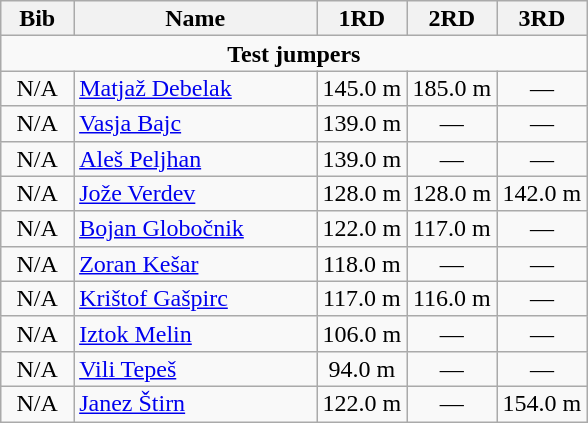<table class="wikitable collapsible autocollapse sortable" style="text-align:center; line-height:16px; width:31%;">
<tr>
<th width=35>Bib</th>
<th width=134>Name</th>
<th width=45>1RD</th>
<th width=45>2RD</th>
<th width=45>3RD</th>
</tr>
<tr>
<td colspan=5 align=center><strong>Test jumpers</strong></td>
</tr>
<tr>
<td>N/A</td>
<td align=left> <a href='#'>Matjaž Debelak</a></td>
<td align=center>145.0 m</td>
<td align=center>185.0 m</td>
<td align=center>—</td>
</tr>
<tr>
<td>N/A</td>
<td align=left> <a href='#'>Vasja Bajc</a></td>
<td align=center>139.0 m</td>
<td align=center>—</td>
<td align=center>—</td>
</tr>
<tr>
<td>N/A</td>
<td align=left> <a href='#'>Aleš Peljhan</a></td>
<td align=center>139.0 m</td>
<td align=center>—</td>
<td align=center>—</td>
</tr>
<tr>
<td>N/A</td>
<td align=left> <a href='#'>Jože Verdev</a></td>
<td align=center>128.0 m</td>
<td align=center>128.0 m</td>
<td align=center>142.0 m</td>
</tr>
<tr>
<td>N/A</td>
<td align=left> <a href='#'>Bojan Globočnik</a></td>
<td align=center>122.0 m</td>
<td align=center>117.0 m</td>
<td align=center>—</td>
</tr>
<tr>
<td>N/A</td>
<td align=left> <a href='#'>Zoran Kešar</a></td>
<td align=center>118.0 m</td>
<td align=center>—</td>
<td align=center>—</td>
</tr>
<tr>
<td>N/A</td>
<td align=left> <a href='#'>Krištof Gašpirc</a></td>
<td align=center>117.0 m</td>
<td align=center>116.0 m</td>
<td align=center>—</td>
</tr>
<tr>
<td>N/A</td>
<td align=left> <a href='#'>Iztok Melin</a></td>
<td align=center>106.0 m</td>
<td align=center>—</td>
<td align=center>—</td>
</tr>
<tr>
<td>N/A</td>
<td align=left> <a href='#'>Vili Tepeš</a></td>
<td align=center>94.0 m</td>
<td align=center>—</td>
<td align=center>—</td>
</tr>
<tr>
<td>N/A</td>
<td align=left> <a href='#'>Janez Štirn</a></td>
<td align=center>122.0 m</td>
<td align=center>—</td>
<td align=center>154.0 m</td>
</tr>
</table>
